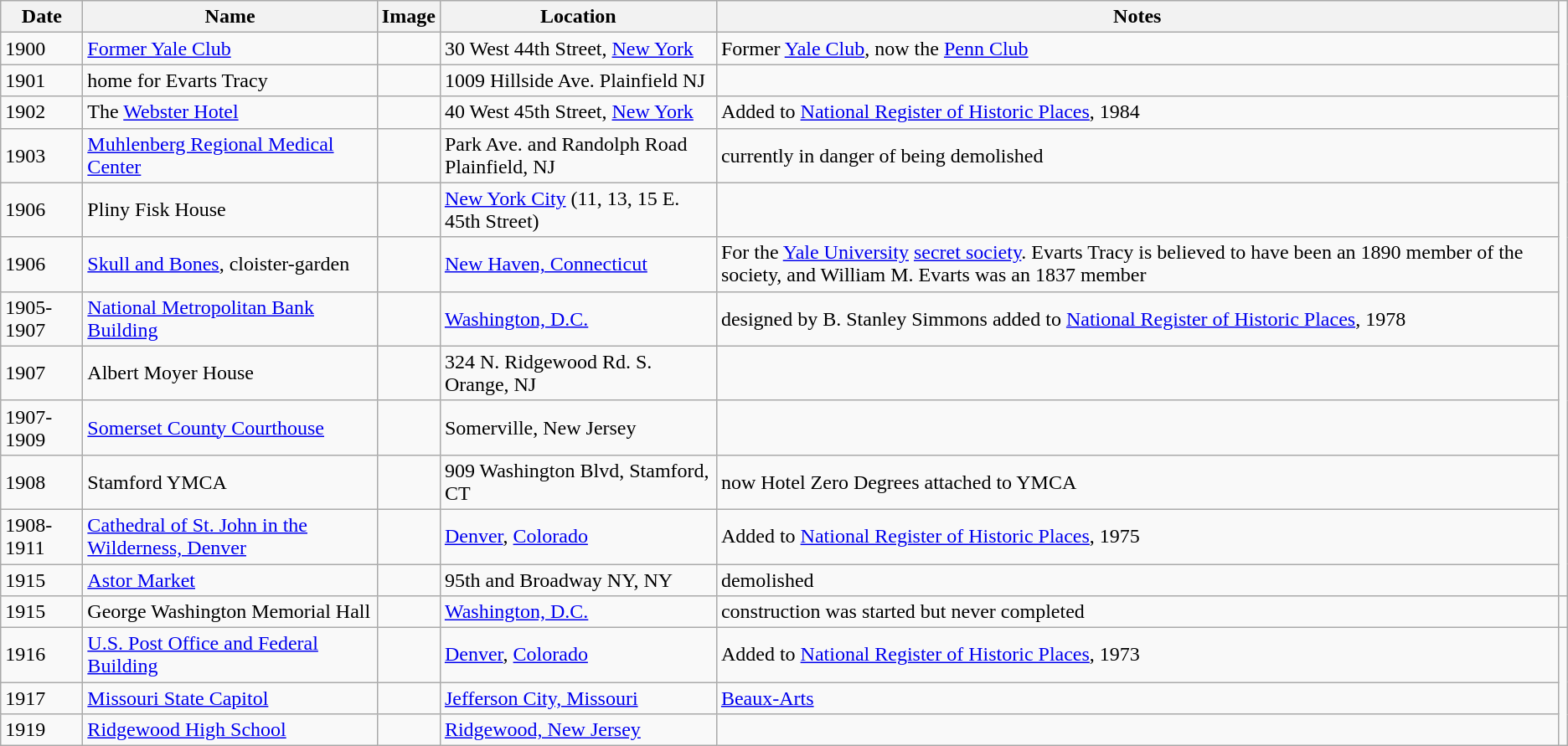<table class="wikitable" border="1">
<tr>
<th>Date</th>
<th>Name</th>
<th>Image</th>
<th>Location</th>
<th>Notes</th>
</tr>
<tr>
<td>1900</td>
<td><a href='#'>Former Yale Club</a></td>
<td></td>
<td>30 West 44th Street, <a href='#'>New York</a></td>
<td>Former <a href='#'>Yale Club</a>, now the <a href='#'>Penn Club</a></td>
</tr>
<tr>
<td>1901</td>
<td>home for Evarts Tracy</td>
<td></td>
<td>1009 Hillside Ave. Plainfield NJ</td>
<td></td>
</tr>
<tr>
<td>1902</td>
<td>The <a href='#'>Webster Hotel</a></td>
<td></td>
<td>40 West 45th Street, <a href='#'>New York</a></td>
<td>Added to <a href='#'>National Register of Historic Places</a>, 1984</td>
</tr>
<tr>
<td>1903</td>
<td><a href='#'>Muhlenberg Regional Medical Center</a></td>
<td></td>
<td>Park Ave. and Randolph Road Plainfield, NJ</td>
<td>currently in danger of being demolished</td>
</tr>
<tr>
<td>1906</td>
<td>Pliny Fisk House</td>
<td></td>
<td><a href='#'>New York City</a> (11, 13, 15 E. 45th Street)</td>
<td></td>
</tr>
<tr>
<td>1906</td>
<td><a href='#'>Skull and Bones</a>, cloister-garden</td>
<td></td>
<td><a href='#'>New Haven, Connecticut</a></td>
<td>For the <a href='#'>Yale University</a> <a href='#'>secret society</a>. Evarts Tracy is believed to have been an 1890 member of the society, and William M. Evarts was an 1837 member</td>
</tr>
<tr>
<td>1905-1907</td>
<td><a href='#'>National Metropolitan Bank Building</a></td>
<td></td>
<td><a href='#'>Washington, D.C.</a></td>
<td>designed by B. Stanley Simmons added to <a href='#'>National Register of Historic Places</a>, 1978</td>
</tr>
<tr>
<td>1907</td>
<td>Albert Moyer House</td>
<td></td>
<td>324 N. Ridgewood Rd. S. Orange, NJ</td>
<td></td>
</tr>
<tr>
<td>1907-1909</td>
<td><a href='#'>Somerset County Courthouse</a></td>
<td></td>
<td>Somerville, New Jersey</td>
<td></td>
</tr>
<tr>
<td>1908</td>
<td>Stamford YMCA</td>
<td></td>
<td>909 Washington Blvd, Stamford, CT</td>
<td>now Hotel Zero Degrees attached to YMCA</td>
</tr>
<tr>
<td>1908-1911</td>
<td><a href='#'>Cathedral of St. John in the Wilderness, Denver</a></td>
<td></td>
<td><a href='#'>Denver</a>, <a href='#'>Colorado</a></td>
<td>Added to <a href='#'>National Register of Historic Places</a>, 1975</td>
</tr>
<tr>
<td>1915</td>
<td><a href='#'>Astor Market</a></td>
<td></td>
<td>95th and Broadway NY, NY</td>
<td>demolished</td>
</tr>
<tr>
<td>1915</td>
<td>George Washington Memorial Hall</td>
<td></td>
<td><a href='#'>Washington, D.C.</a></td>
<td>construction was started but never completed</td>
<td></td>
</tr>
<tr>
<td>1916</td>
<td><a href='#'>U.S. Post Office and Federal Building</a></td>
<td></td>
<td><a href='#'>Denver</a>, <a href='#'>Colorado</a></td>
<td>Added to <a href='#'>National Register of Historic Places</a>, 1973</td>
</tr>
<tr>
<td>1917</td>
<td><a href='#'>Missouri State Capitol</a></td>
<td></td>
<td><a href='#'>Jefferson City, Missouri</a></td>
<td><a href='#'>Beaux-Arts</a></td>
</tr>
<tr>
<td>1919</td>
<td><a href='#'>Ridgewood High School</a></td>
<td></td>
<td><a href='#'>Ridgewood, New Jersey</a></td>
<td></td>
</tr>
</table>
